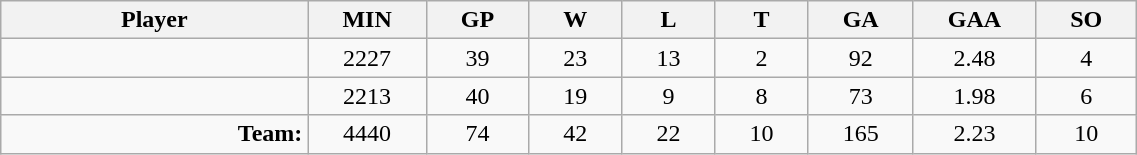<table class="wikitable sortable" width="60%">
<tr>
<th bgcolor="#DDDDFF" width="10%">Player</th>
<th width="3%" bgcolor="#DDDDFF" title="Minutes played">MIN</th>
<th width="3%" bgcolor="#DDDDFF" title="Games played in">GP</th>
<th width="3%" bgcolor="#DDDDFF" title="Games played in">W</th>
<th width="3%" bgcolor="#DDDDFF"title="Games played in">L</th>
<th width="3%" bgcolor="#DDDDFF" title="Ties">T</th>
<th width="3%" bgcolor="#DDDDFF" title="Goals against">GA</th>
<th width="3%" bgcolor="#DDDDFF" title="Goals against average">GAA</th>
<th width="3%" bgcolor="#DDDDFF"title="Shut-outs">SO</th>
</tr>
<tr align="center">
<td align="right"></td>
<td>2227</td>
<td>39</td>
<td>23</td>
<td>13</td>
<td>2</td>
<td>92</td>
<td>2.48</td>
<td>4</td>
</tr>
<tr align="center">
<td align="right"></td>
<td>2213</td>
<td>40</td>
<td>19</td>
<td>9</td>
<td>8</td>
<td>73</td>
<td>1.98</td>
<td>6</td>
</tr>
<tr align="center">
<td align="right"><strong>Team:</strong></td>
<td>4440</td>
<td>74</td>
<td>42</td>
<td>22</td>
<td>10</td>
<td>165</td>
<td>2.23</td>
<td>10</td>
</tr>
</table>
